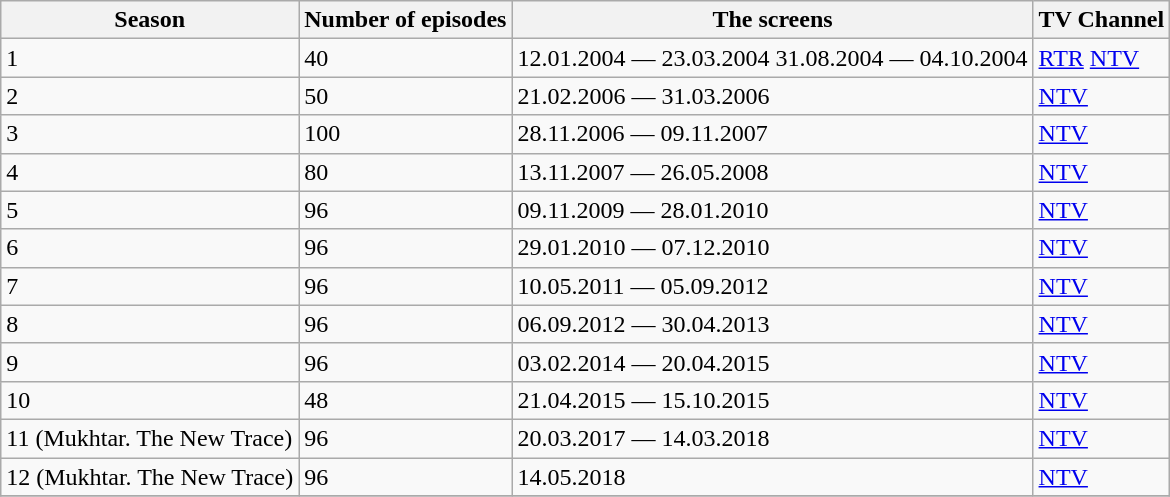<table class="wikitable">
<tr>
<th>Season</th>
<th>Number of episodes</th>
<th>The screens</th>
<th>TV Channel</th>
</tr>
<tr>
<td>1</td>
<td>40</td>
<td>12.01.2004 — 23.03.2004  31.08.2004 — 04.10.2004</td>
<td><a href='#'>RTR</a> <a href='#'>NTV</a></td>
</tr>
<tr>
<td>2</td>
<td>50</td>
<td>21.02.2006 — 31.03.2006</td>
<td><a href='#'>NTV</a></td>
</tr>
<tr>
<td>3</td>
<td>100</td>
<td>28.11.2006 — 09.11.2007</td>
<td><a href='#'>NTV</a></td>
</tr>
<tr>
<td>4</td>
<td>80</td>
<td>13.11.2007 — 26.05.2008</td>
<td><a href='#'>NTV</a></td>
</tr>
<tr>
<td>5</td>
<td>96</td>
<td>09.11.2009 — 28.01.2010</td>
<td><a href='#'>NTV</a></td>
</tr>
<tr>
<td>6</td>
<td>96</td>
<td>29.01.2010 — 07.12.2010</td>
<td><a href='#'>NTV</a></td>
</tr>
<tr>
<td>7</td>
<td>96</td>
<td>10.05.2011 — 05.09.2012</td>
<td><a href='#'>NTV</a></td>
</tr>
<tr>
<td>8</td>
<td>96</td>
<td>06.09.2012 — 30.04.2013</td>
<td><a href='#'>NTV</a></td>
</tr>
<tr>
<td>9</td>
<td>96</td>
<td>03.02.2014 — 20.04.2015</td>
<td><a href='#'>NTV</a></td>
</tr>
<tr>
<td>10</td>
<td>48</td>
<td>21.04.2015 — 15.10.2015</td>
<td><a href='#'>NTV</a></td>
</tr>
<tr>
<td>11 (Mukhtar. The New Trace)</td>
<td>96</td>
<td>20.03.2017 — 14.03.2018</td>
<td><a href='#'>NTV</a></td>
</tr>
<tr>
<td>12 (Mukhtar. The New Trace)</td>
<td>96</td>
<td>14.05.2018</td>
<td><a href='#'>NTV</a></td>
</tr>
<tr>
</tr>
</table>
